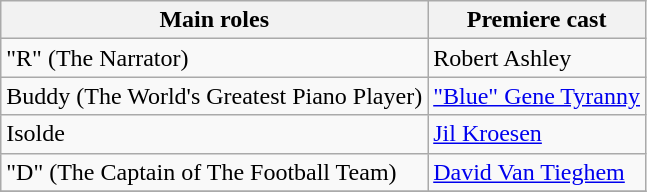<table class="wikitable">
<tr>
<th>Main roles</th>
<th>Premiere cast</th>
</tr>
<tr>
<td>"R" (The Narrator)</td>
<td>Robert Ashley</td>
</tr>
<tr>
<td>Buddy (The World's Greatest Piano Player)</td>
<td><a href='#'>"Blue" Gene Tyranny</a></td>
</tr>
<tr>
<td>Isolde</td>
<td><a href='#'>Jil Kroesen</a></td>
</tr>
<tr>
<td>"D" (The Captain of The Football Team)</td>
<td><a href='#'>David Van Tieghem</a></td>
</tr>
<tr>
</tr>
</table>
